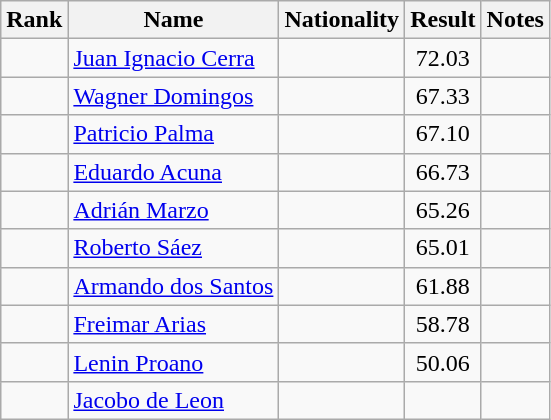<table class="wikitable sortable" style="text-align:center">
<tr>
<th>Rank</th>
<th>Name</th>
<th>Nationality</th>
<th>Result</th>
<th>Notes</th>
</tr>
<tr>
<td></td>
<td align=left><a href='#'>Juan Ignacio Cerra</a></td>
<td align=left></td>
<td>72.03</td>
<td></td>
</tr>
<tr>
<td></td>
<td align=left><a href='#'>Wagner Domingos</a></td>
<td align=left></td>
<td>67.33</td>
<td></td>
</tr>
<tr>
<td></td>
<td align=left><a href='#'>Patricio Palma</a></td>
<td align=left></td>
<td>67.10</td>
<td></td>
</tr>
<tr>
<td></td>
<td align=left><a href='#'>Eduardo Acuna</a></td>
<td align=left></td>
<td>66.73</td>
<td></td>
</tr>
<tr>
<td></td>
<td align=left><a href='#'>Adrián Marzo</a></td>
<td align=left></td>
<td>65.26</td>
<td></td>
</tr>
<tr>
<td></td>
<td align=left><a href='#'>Roberto Sáez</a></td>
<td align=left></td>
<td>65.01</td>
<td></td>
</tr>
<tr>
<td></td>
<td align=left><a href='#'>Armando dos Santos</a></td>
<td align=left></td>
<td>61.88</td>
<td></td>
</tr>
<tr>
<td></td>
<td align=left><a href='#'>Freimar Arias</a></td>
<td align=left></td>
<td>58.78</td>
<td></td>
</tr>
<tr>
<td></td>
<td align=left><a href='#'>Lenin Proano</a></td>
<td align=left></td>
<td>50.06</td>
<td></td>
</tr>
<tr>
<td></td>
<td align=left><a href='#'>Jacobo de Leon</a></td>
<td align=left></td>
<td></td>
<td></td>
</tr>
</table>
